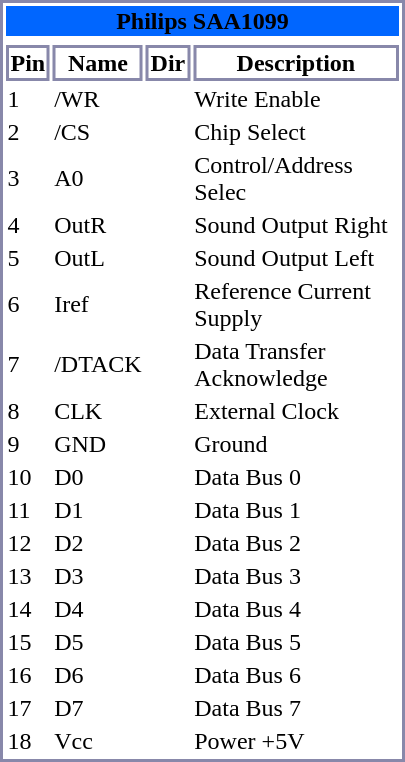<table align=right width=270px style="border:2px solid #8888aa; text-align: left;margin:8px">
<tr>
<th colspan=4 style="background-color:#0066FF; text-align: center;">Philips SAA1099</th>
</tr>
<tr>
<td colspan=4></td>
</tr>
<tr>
<th style="border:2px solid #8888aa; text-align: center;">Pin</th>
<th style="border:2px solid #8888aa; text-align: center;">Name</th>
<th style="border:2px solid #8888aa; text-align: center;">Dir</th>
<th style="border:2px solid #8888aa; text-align: center;">Description</th>
</tr>
<tr>
<td>1</td>
<td>/WR</td>
<td></td>
<td>Write Enable</td>
</tr>
<tr>
<td>2</td>
<td>/CS</td>
<td></td>
<td>Chip Select</td>
</tr>
<tr>
<td>3</td>
<td>A0</td>
<td></td>
<td>Control/Address Selec</td>
</tr>
<tr>
<td>4</td>
<td>OutR</td>
<td></td>
<td>Sound Output Right</td>
</tr>
<tr>
<td>5</td>
<td>OutL</td>
<td></td>
<td>Sound Output Left</td>
</tr>
<tr>
<td>6</td>
<td>Iref</td>
<td></td>
<td>Reference Current Supply</td>
</tr>
<tr>
<td>7</td>
<td>/DTACK</td>
<td></td>
<td>Data Transfer Acknowledge</td>
</tr>
<tr>
<td>8</td>
<td>CLK</td>
<td></td>
<td>External Clock</td>
</tr>
<tr>
<td>9</td>
<td>GND</td>
<td></td>
<td>Ground</td>
</tr>
<tr>
<td>10</td>
<td>D0</td>
<td></td>
<td>Data Bus 0</td>
</tr>
<tr>
<td>11</td>
<td>D1</td>
<td></td>
<td>Data Bus 1</td>
</tr>
<tr>
<td>12</td>
<td>D2</td>
<td></td>
<td>Data Bus 2</td>
</tr>
<tr>
<td>13</td>
<td>D3</td>
<td></td>
<td>Data Bus 3</td>
</tr>
<tr>
<td>14</td>
<td>D4</td>
<td></td>
<td>Data Bus 4</td>
</tr>
<tr>
<td>15</td>
<td>D5</td>
<td></td>
<td>Data Bus 5</td>
</tr>
<tr>
<td>16</td>
<td>D6</td>
<td></td>
<td>Data Bus 6</td>
</tr>
<tr>
<td>17</td>
<td>D7</td>
<td></td>
<td>Data Bus 7</td>
</tr>
<tr>
<td>18</td>
<td>Vcc</td>
<td></td>
<td>Power +5V</td>
</tr>
</table>
